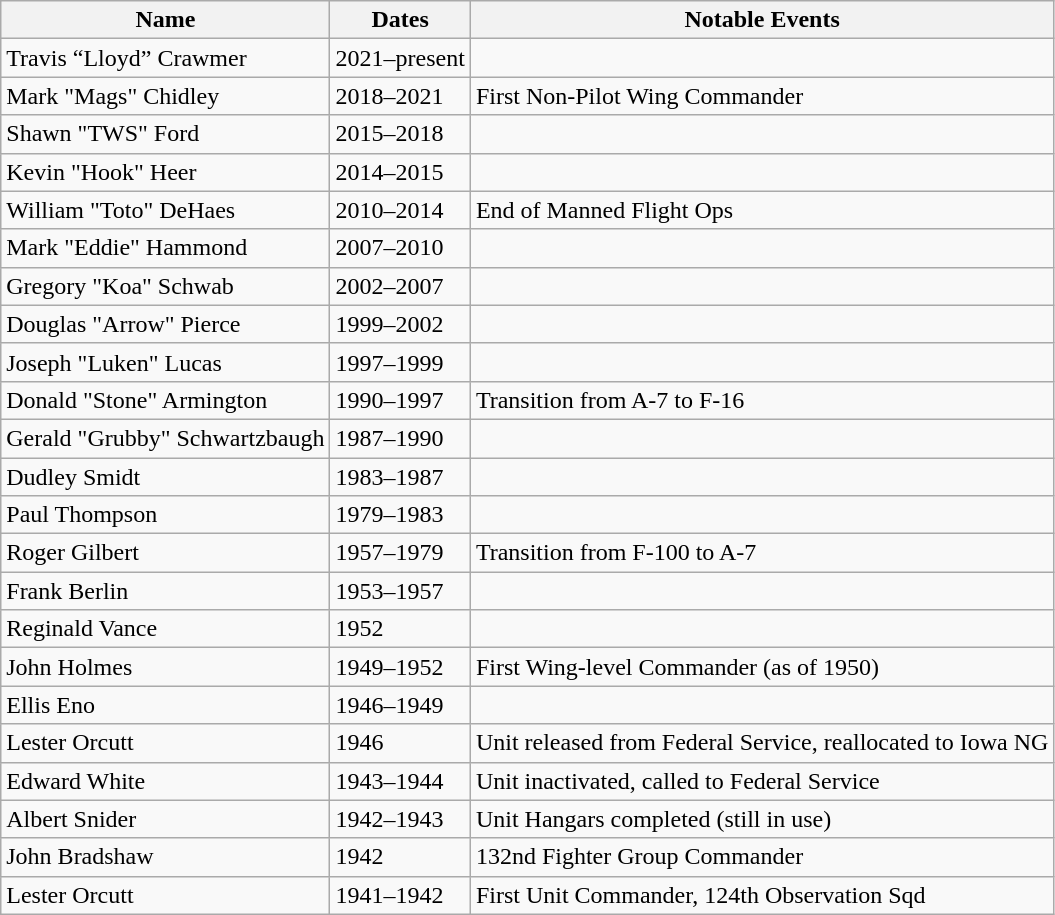<table class="wikitable sortable">
<tr>
<th>Name</th>
<th>Dates</th>
<th>Notable Events</th>
</tr>
<tr>
<td>Travis “Lloyd” Crawmer</td>
<td>2021–present</td>
<td></td>
</tr>
<tr>
<td>Mark "Mags" Chidley</td>
<td>2018–2021</td>
<td>First Non-Pilot Wing Commander</td>
</tr>
<tr>
<td>Shawn "TWS" Ford</td>
<td>2015–2018</td>
<td></td>
</tr>
<tr>
<td>Kevin "Hook" Heer</td>
<td>2014–2015</td>
<td></td>
</tr>
<tr>
<td>William "Toto" DeHaes</td>
<td>2010–2014</td>
<td>End of Manned Flight Ops</td>
</tr>
<tr>
<td>Mark "Eddie" Hammond</td>
<td>2007–2010</td>
<td></td>
</tr>
<tr>
<td>Gregory "Koa" Schwab</td>
<td>2002–2007</td>
<td></td>
</tr>
<tr>
<td>Douglas "Arrow" Pierce</td>
<td>1999–2002</td>
<td></td>
</tr>
<tr>
<td>Joseph "Luken" Lucas</td>
<td>1997–1999</td>
<td></td>
</tr>
<tr>
<td>Donald "Stone" Armington</td>
<td>1990–1997</td>
<td>Transition from A-7 to F-16</td>
</tr>
<tr>
<td>Gerald "Grubby" Schwartzbaugh</td>
<td>1987–1990</td>
<td></td>
</tr>
<tr>
<td>Dudley Smidt</td>
<td>1983–1987</td>
<td></td>
</tr>
<tr>
<td>Paul Thompson</td>
<td>1979–1983</td>
<td></td>
</tr>
<tr>
<td>Roger Gilbert</td>
<td>1957–1979</td>
<td>Transition from F-100 to A-7</td>
</tr>
<tr>
<td>Frank Berlin</td>
<td>1953–1957</td>
<td></td>
</tr>
<tr>
<td>Reginald Vance</td>
<td>1952</td>
<td></td>
</tr>
<tr>
<td>John Holmes</td>
<td>1949–1952</td>
<td>First Wing-level Commander (as of 1950)</td>
</tr>
<tr>
<td>Ellis Eno</td>
<td>1946–1949</td>
<td></td>
</tr>
<tr>
<td>Lester Orcutt</td>
<td>1946</td>
<td>Unit released from Federal Service, reallocated to Iowa NG</td>
</tr>
<tr>
<td>Edward White</td>
<td>1943–1944</td>
<td>Unit inactivated, called to Federal Service</td>
</tr>
<tr>
<td>Albert Snider</td>
<td>1942–1943</td>
<td>Unit Hangars completed (still in use)</td>
</tr>
<tr>
<td>John Bradshaw</td>
<td>1942</td>
<td>132nd Fighter Group Commander</td>
</tr>
<tr>
<td>Lester Orcutt</td>
<td>1941–1942</td>
<td>First Unit Commander, 124th Observation Sqd</td>
</tr>
</table>
